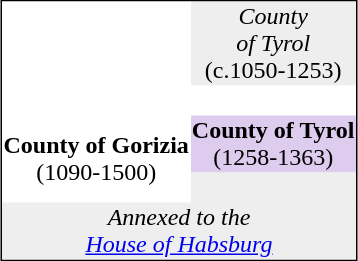<table align="center" style="border-spacing: 0px; border: 1px solid black; text-align: center;">
<tr>
<td colspan=1 style="background: #fff;">      </td>
<td colspan=1 style="background: #eee;"><em>County<br>of Tyrol</em><br>(c.1050-1253)</td>
</tr>
<tr>
<td colspan=2 style="background: #fff;">      </td>
</tr>
<tr>
<td colspan=1 rowspan="2" style="background: #fff;"><strong>County of Gorizia</strong><br>(1090-1500)</td>
<td colspan=1 style="background: #dce;"><strong>County of Tyrol</strong><br>(1258-1363)</td>
</tr>
<tr>
<td colspan=1 style="background: #eee;">      </td>
</tr>
<tr>
<td colspan=2 style="background: #eee;"><em>Annexed to the<br><a href='#'>House of Habsburg</a></em></td>
</tr>
<tr>
</tr>
</table>
